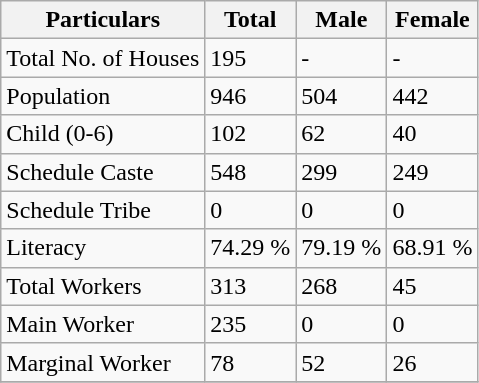<table class="wikitable sortable">
<tr>
<th>Particulars</th>
<th>Total</th>
<th>Male</th>
<th>Female</th>
</tr>
<tr>
<td>Total No. of Houses</td>
<td>195</td>
<td>-</td>
<td>-</td>
</tr>
<tr>
<td>Population</td>
<td>946</td>
<td>504</td>
<td>442</td>
</tr>
<tr>
<td>Child (0-6)</td>
<td>102</td>
<td>62</td>
<td>40</td>
</tr>
<tr>
<td>Schedule Caste</td>
<td>548</td>
<td>299</td>
<td>249</td>
</tr>
<tr>
<td>Schedule Tribe</td>
<td>0</td>
<td>0</td>
<td>0</td>
</tr>
<tr>
<td>Literacy</td>
<td>74.29 %</td>
<td>79.19 %</td>
<td>68.91 %</td>
</tr>
<tr>
<td>Total Workers</td>
<td>313</td>
<td>268</td>
<td>45</td>
</tr>
<tr>
<td>Main Worker</td>
<td>235</td>
<td>0</td>
<td>0</td>
</tr>
<tr>
<td>Marginal Worker</td>
<td>78</td>
<td>52</td>
<td>26</td>
</tr>
<tr>
</tr>
</table>
